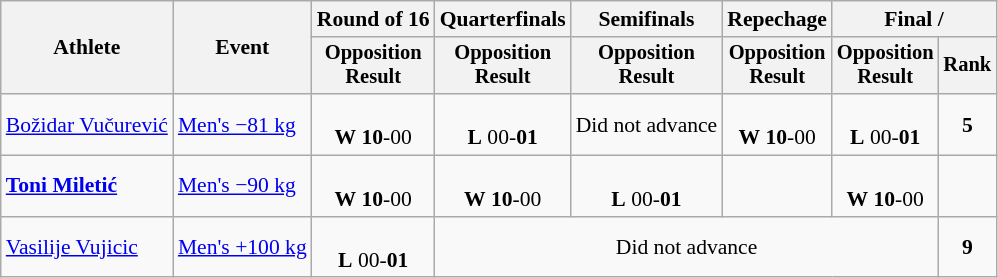<table class="wikitable" style="font-size:90%">
<tr>
<th rowspan="2">Athlete</th>
<th rowspan="2">Event</th>
<th>Round of 16</th>
<th>Quarterfinals</th>
<th>Semifinals</th>
<th>Repechage</th>
<th colspan=2>Final / </th>
</tr>
<tr style="font-size:95%">
<th>Opposition<br>Result</th>
<th>Opposition<br>Result</th>
<th>Opposition<br>Result</th>
<th>Opposition<br>Result</th>
<th>Opposition<br>Result</th>
<th>Rank</th>
</tr>
<tr align=center>
<td align=left><a href='#'>Božidar Vučurević</a></td>
<td align=left><a href='#'>Men's −81 kg</a></td>
<td> <br><strong>W</strong> <strong>10</strong>-00</td>
<td> <br><strong>L</strong> 00-<strong>01</strong></td>
<td>Did not advance</td>
<td> <br><strong>W</strong> <strong>10</strong>-00</td>
<td> <br><strong>L</strong> 00-<strong>01</strong></td>
<td><strong>5</strong></td>
</tr>
<tr align=center>
<td align=left><strong><a href='#'>Toni Miletić</a></strong></td>
<td align=left><a href='#'>Men's −90 kg</a></td>
<td> <br><strong>W</strong> <strong>10</strong>-00</td>
<td> <br><strong>W</strong> <strong>10</strong>-00</td>
<td> <br><strong>L</strong> 00-<strong>01</strong></td>
<td></td>
<td> <br><strong>W</strong> <strong>10</strong>-00</td>
<td><strong></strong></td>
</tr>
<tr align=center>
<td align=left><a href='#'>Vasilije Vujicic</a></td>
<td align=left><a href='#'>Men's +100 kg</a></td>
<td> <br><strong>L</strong> 00-<strong>01</strong></td>
<td colspan=4>Did not advance</td>
<td><strong>9</strong></td>
</tr>
</table>
